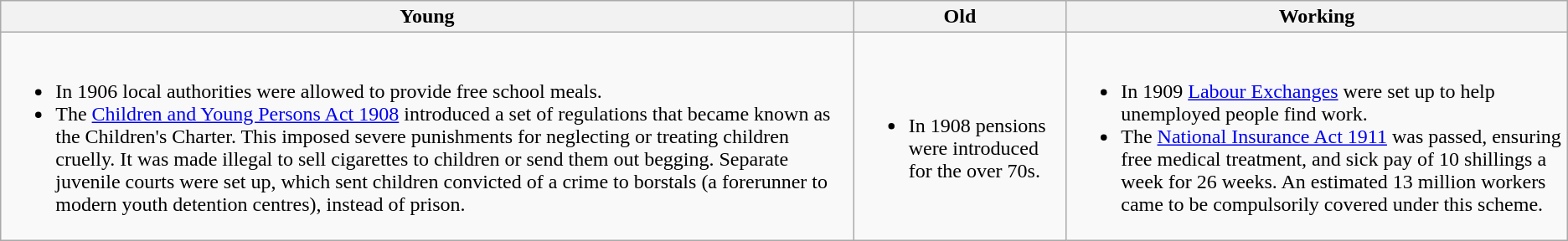<table class="wikitable">
<tr>
<th>Young</th>
<th>Old</th>
<th>Working</th>
</tr>
<tr>
<td><br><ul><li>In 1906 local authorities were allowed to provide free school meals.</li><li>The <a href='#'>Children and Young Persons Act 1908</a> introduced a set of regulations that became known as the Children's Charter. This imposed severe punishments for neglecting or treating children cruelly. It was made illegal to sell cigarettes to children or send them out begging. Separate juvenile courts were set up, which sent children convicted of a crime to borstals (a forerunner to modern youth detention centres), instead of prison.</li></ul></td>
<td><br><ul><li>In 1908 pensions were introduced for the over 70s.</li></ul></td>
<td><br><ul><li>In 1909 <a href='#'>Labour Exchanges</a> were set up to help unemployed people find work.</li><li>The <a href='#'>National Insurance Act 1911</a> was passed, ensuring free medical treatment, and sick pay of 10 shillings a week for 26 weeks. An estimated 13 million workers came to be compulsorily covered under this scheme.</li></ul></td>
</tr>
</table>
